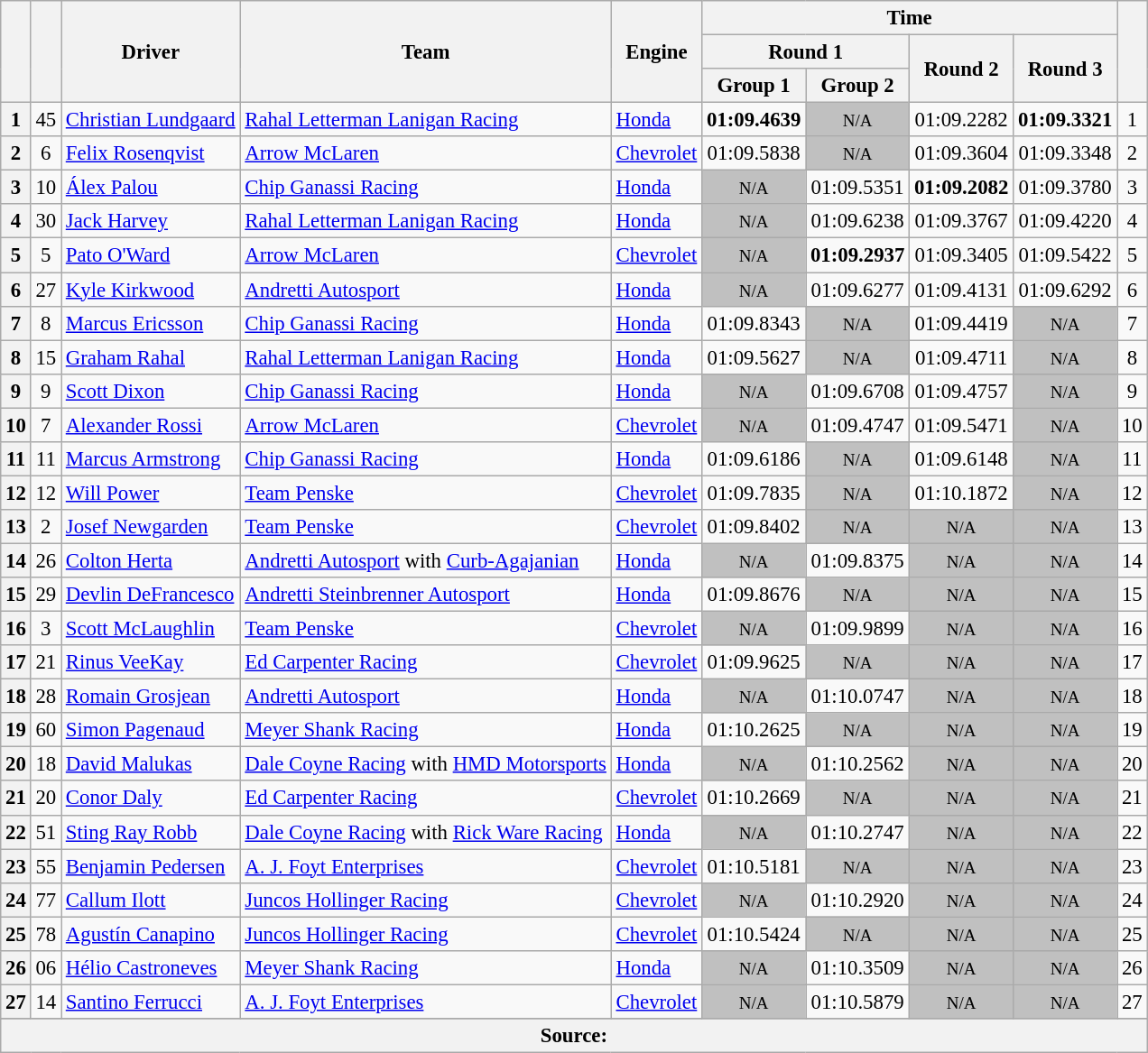<table class="wikitable sortable" style="font-size: 95%;">
<tr>
<th rowspan="3"></th>
<th rowspan="3"></th>
<th rowspan="3">Driver</th>
<th rowspan="3">Team</th>
<th rowspan="3">Engine</th>
<th colspan="4">Time</th>
<th rowspan="3"></th>
</tr>
<tr>
<th scope="col" colspan="2">Round 1</th>
<th scope="col" rowspan="2">Round 2</th>
<th scope="col" rowspan="2">Round 3</th>
</tr>
<tr>
<th scope="col">Group 1</th>
<th scope="col">Group 2</th>
</tr>
<tr>
<th>1</th>
<td align="center">45</td>
<td> <a href='#'>Christian Lundgaard</a></td>
<td><a href='#'>Rahal Letterman Lanigan Racing</a></td>
<td><a href='#'>Honda</a></td>
<td align="center"><strong>01:09.4639</strong></td>
<td style="background: silver" align="center" data-sort-value="2"><small>N/A</small></td>
<td align="center">01:09.2282</td>
<td align="center"><strong>01:09.3321</strong></td>
<td align="center">1</td>
</tr>
<tr>
<th>2</th>
<td align="center">6</td>
<td> <a href='#'>Felix Rosenqvist</a></td>
<td><a href='#'>Arrow McLaren</a></td>
<td><a href='#'>Chevrolet</a></td>
<td align="center">01:09.5838</td>
<td style="background: silver" align="center" data-sort-value="3"><small>N/A</small></td>
<td align="center">01:09.3604</td>
<td align="center">01:09.3348</td>
<td align="center">2</td>
</tr>
<tr>
<th>3</th>
<td align="center">10</td>
<td> <a href='#'>Álex Palou</a></td>
<td><a href='#'>Chip Ganassi Racing</a></td>
<td><a href='#'>Honda</a></td>
<td style="background: silver" align="center" data-sort-value="4"><small>N/A</small></td>
<td align="center">01:09.5351</td>
<td align="center"><strong>01:09.2082</strong></td>
<td align="center">01:09.3780</td>
<td align="center">3</td>
</tr>
<tr>
<th>4</th>
<td align="center">30</td>
<td> <a href='#'>Jack Harvey</a></td>
<td><a href='#'>Rahal Letterman Lanigan Racing</a></td>
<td><a href='#'>Honda</a></td>
<td style="background: silver" align="center" data-sort-value="5"><small>N/A</small></td>
<td align="center">01:09.6238</td>
<td align="center">01:09.3767</td>
<td align="center">01:09.4220</td>
<td align="center">4</td>
</tr>
<tr>
<th>5</th>
<td align="center">5</td>
<td> <a href='#'>Pato O'Ward</a></td>
<td><a href='#'>Arrow McLaren</a></td>
<td><a href='#'>Chevrolet</a></td>
<td style="background: silver" align="center" data-sort-value="6"><small>N/A</small></td>
<td align="center"><strong>01:09.2937</strong></td>
<td align="center">01:09.3405</td>
<td align="center">01:09.5422</td>
<td align="center">5</td>
</tr>
<tr>
<th>6</th>
<td align="center">27</td>
<td> <a href='#'>Kyle Kirkwood</a></td>
<td><a href='#'>Andretti Autosport</a></td>
<td><a href='#'>Honda</a></td>
<td style="background: silver" align="center" data-sort-value="7"><small>N/A</small></td>
<td align="center">01:09.6277</td>
<td align="center">01:09.4131</td>
<td align="center">01:09.6292</td>
<td align="center">6</td>
</tr>
<tr>
<th>7</th>
<td align="center">8</td>
<td> <a href='#'>Marcus Ericsson</a></td>
<td><a href='#'>Chip Ganassi Racing</a></td>
<td><a href='#'>Honda</a></td>
<td align="center">01:09.8343</td>
<td style="background: silver" align="center" data-sort-value="8"><small>N/A</small></td>
<td align="center">01:09.4419</td>
<td style="background: silver" align="center" data-sort-value="8"><small>N/A</small></td>
<td align="center">7</td>
</tr>
<tr>
<th>8</th>
<td align="center">15</td>
<td> <a href='#'>Graham Rahal</a></td>
<td><a href='#'>Rahal Letterman Lanigan Racing</a></td>
<td><a href='#'>Honda</a></td>
<td align="center">01:09.5627</td>
<td style="background: silver" align="center" data-sort-value="9"><small>N/A</small></td>
<td align="center">01:09.4711</td>
<td style="background: silver" align="center" data-sort-value="9"><small>N/A</small></td>
<td align="center">8</td>
</tr>
<tr>
<th>9</th>
<td align="center">9</td>
<td> <a href='#'>Scott Dixon</a> <strong></strong></td>
<td><a href='#'>Chip Ganassi Racing</a></td>
<td><a href='#'>Honda</a></td>
<td style="background: silver" align="center" data-sort-value="10"><small>N/A</small></td>
<td align="center">01:09.6708</td>
<td align="center">01:09.4757</td>
<td style="background: silver" align="center" data-sort-value="10"><small>N/A</small></td>
<td align="center">9</td>
</tr>
<tr>
<th>10</th>
<td align="center">7</td>
<td> <a href='#'>Alexander Rossi</a> <strong></strong></td>
<td><a href='#'>Arrow McLaren</a></td>
<td><a href='#'>Chevrolet</a></td>
<td style="background: silver" align="center" data-sort-value="11"><small>N/A</small></td>
<td align="center">01:09.4747</td>
<td align="center">01:09.5471</td>
<td style="background: silver" align="center" data-sort-value="11"><small>N/A</small></td>
<td align="center">10</td>
</tr>
<tr>
<th>11</th>
<td align="center">11</td>
<td> <a href='#'>Marcus Armstrong</a> <strong></strong></td>
<td><a href='#'>Chip Ganassi Racing</a></td>
<td><a href='#'>Honda</a></td>
<td align="center">01:09.6186</td>
<td style="background: silver" align="center" data-sort-value="12"><small>N/A</small></td>
<td align="center">01:09.6148</td>
<td style="background: silver" align="center" data-sort-value="12"><small>N/A</small></td>
<td align="center">11</td>
</tr>
<tr>
<th>12</th>
<td align="center">12</td>
<td> <a href='#'>Will Power</a> <strong></strong></td>
<td><a href='#'>Team Penske</a></td>
<td><a href='#'>Chevrolet</a></td>
<td align="center">01:09.7835</td>
<td style="background: silver" align="center" data-sort-value="13"><small>N/A</small></td>
<td align="center">01:10.1872</td>
<td style="background: silver" align="center" data-sort-value="13"><small>N/A</small></td>
<td align="center">12</td>
</tr>
<tr>
<th>13</th>
<td align="center">2</td>
<td> <a href='#'>Josef Newgarden</a> <strong></strong></td>
<td><a href='#'>Team Penske</a></td>
<td><a href='#'>Chevrolet</a></td>
<td align="center">01:09.8402</td>
<td style="background: silver" align="center" data-sort-value="14"><small>N/A</small></td>
<td style="background: silver" align="center" data-sort-value="14"><small>N/A</small></td>
<td style="background: silver" align="center" data-sort-value="14"><small>N/A</small></td>
<td align="center">13</td>
</tr>
<tr>
<th>14</th>
<td align="center">26</td>
<td> <a href='#'>Colton Herta</a> <strong></strong></td>
<td><a href='#'>Andretti Autosport</a> with <a href='#'>Curb-Agajanian</a></td>
<td><a href='#'>Honda</a></td>
<td style="background: silver" align="center" data-sort-value="15"><small>N/A</small></td>
<td align="center">01:09.8375</td>
<td style="background: silver" align="center" data-sort-value="15"><small>N/A</small></td>
<td style="background: silver" align="center" data-sort-value="15"><small>N/A</small></td>
<td align="center">14</td>
</tr>
<tr>
<th>15</th>
<td align="center">29</td>
<td> <a href='#'>Devlin DeFrancesco</a></td>
<td><a href='#'>Andretti Steinbrenner Autosport</a></td>
<td><a href='#'>Honda</a></td>
<td align="center">01:09.8676</td>
<td style="background: silver" align="center" data-sort-value="16"><small>N/A</small></td>
<td style="background: silver" align="center" data-sort-value="16"><small>N/A</small></td>
<td style="background: silver" align="center" data-sort-value="16"><small>N/A</small></td>
<td align="center">15</td>
</tr>
<tr>
<th>16</th>
<td align="center">3</td>
<td> <a href='#'>Scott McLaughlin</a></td>
<td><a href='#'>Team Penske</a></td>
<td><a href='#'>Chevrolet</a></td>
<td style="background: silver" align="center" data-sort-value="17"><small>N/A</small></td>
<td align="center">01:09.9899</td>
<td style="background: silver" align="center" data-sort-value="17"><small>N/A</small></td>
<td style="background: silver" align="center" data-sort-value="17"><small>N/A</small></td>
<td align="center">16</td>
</tr>
<tr>
<th>17</th>
<td align="center">21</td>
<td> <a href='#'>Rinus VeeKay</a> <strong></strong></td>
<td><a href='#'>Ed Carpenter Racing</a></td>
<td><a href='#'>Chevrolet</a></td>
<td align="center">01:09.9625</td>
<td style="background: silver" align="center" data-sort-value="18"><small>N/A</small></td>
<td style="background: silver" align="center" data-sort-value="18"><small>N/A</small></td>
<td style="background: silver" align="center" data-sort-value="18"><small>N/A</small></td>
<td align="center">17</td>
</tr>
<tr>
<th>18</th>
<td align="center">28</td>
<td> <a href='#'>Romain Grosjean</a></td>
<td><a href='#'>Andretti Autosport</a></td>
<td><a href='#'>Honda</a></td>
<td style="background: silver" align="center" data-sort-value="19"><small>N/A</small></td>
<td align="center">01:10.0747</td>
<td style="background: silver" align="center" data-sort-value="19"><small>N/A</small></td>
<td style="background: silver" align="center" data-sort-value="19"><small>N/A</small></td>
<td align="center">18</td>
</tr>
<tr>
<th>19</th>
<td align="center">60</td>
<td> <a href='#'>Simon Pagenaud</a> <strong></strong></td>
<td><a href='#'>Meyer Shank Racing</a></td>
<td><a href='#'>Honda</a></td>
<td align="center">01:10.2625</td>
<td style="background: silver" align="center" data-sort-value="20"><small>N/A</small></td>
<td style="background: silver" align="center" data-sort-value="20"><small>N/A</small></td>
<td style="background: silver" align="center" data-sort-value="20"><small>N/A</small></td>
<td align="center">19</td>
</tr>
<tr>
<th>20</th>
<td align="center">18</td>
<td> <a href='#'>David Malukas</a></td>
<td><a href='#'>Dale Coyne Racing</a> with <a href='#'>HMD Motorsports</a></td>
<td><a href='#'>Honda</a></td>
<td style="background: silver" align="center" data-sort-value="21"><small>N/A</small></td>
<td align="center">01:10.2562</td>
<td style="background: silver" align="center" data-sort-value="21"><small>N/A</small></td>
<td style="background: silver" align="center" data-sort-value="21"><small>N/A</small></td>
<td align="center">20</td>
</tr>
<tr>
<th>21</th>
<td align="center">20</td>
<td> <a href='#'>Conor Daly</a></td>
<td><a href='#'>Ed Carpenter Racing</a></td>
<td><a href='#'>Chevrolet</a></td>
<td align="center">01:10.2669</td>
<td style="background: silver" align="center" data-sort-value="22"><small>N/A</small></td>
<td style="background: silver" align="center" data-sort-value="22"><small>N/A</small></td>
<td style="background: silver" align="center" data-sort-value="22"><small>N/A</small></td>
<td align="center">21</td>
</tr>
<tr>
<th>22</th>
<td align="center">51</td>
<td> <a href='#'>Sting Ray Robb</a> <strong></strong></td>
<td><a href='#'>Dale Coyne Racing</a> with <a href='#'>Rick Ware Racing</a></td>
<td><a href='#'>Honda</a></td>
<td style="background: silver" align="center" data-sort-value="23"><small>N/A</small></td>
<td align="center">01:10.2747</td>
<td style="background: silver" align="center" data-sort-value="23"><small>N/A</small></td>
<td style="background: silver" align="center" data-sort-value="23"><small>N/A</small></td>
<td align="center">22</td>
</tr>
<tr>
<th>23</th>
<td align="center">55</td>
<td> <a href='#'>Benjamin Pedersen</a> <strong></strong></td>
<td><a href='#'>A. J. Foyt Enterprises</a></td>
<td><a href='#'>Chevrolet</a></td>
<td align="center">01:10.5181</td>
<td style="background: silver" align="center" data-sort-value="24"><small>N/A</small></td>
<td style="background: silver" align="center" data-sort-value="24"><small>N/A</small></td>
<td style="background: silver" align="center" data-sort-value="24"><small>N/A</small></td>
<td align="center">23</td>
</tr>
<tr>
<th>24</th>
<td align="center">77</td>
<td> <a href='#'>Callum Ilott</a></td>
<td><a href='#'>Juncos Hollinger Racing</a></td>
<td><a href='#'>Chevrolet</a></td>
<td style="background: silver" align="center" data-sort-value="25"><small>N/A</small></td>
<td align="center">01:10.2920</td>
<td style="background: silver" align="center" data-sort-value="25"><small>N/A</small></td>
<td style="background: silver" align="center" data-sort-value="25"><small>N/A</small></td>
<td align="center">24</td>
</tr>
<tr>
<th>25</th>
<td align="center">78</td>
<td> <a href='#'>Agustín Canapino</a> <strong></strong></td>
<td><a href='#'>Juncos Hollinger Racing</a></td>
<td><a href='#'>Chevrolet</a></td>
<td align="center">01:10.5424</td>
<td style="background: silver" align="center" data-sort-value="26"><small>N/A</small></td>
<td style="background: silver" align="center" data-sort-value="26"><small>N/A</small></td>
<td style="background: silver" align="center" data-sort-value="26"><small>N/A</small></td>
<td align="center">25</td>
</tr>
<tr>
<th>26</th>
<td align="center">06</td>
<td> <a href='#'>Hélio Castroneves</a></td>
<td><a href='#'>Meyer Shank Racing</a></td>
<td><a href='#'>Honda</a></td>
<td style="background: silver" align="center" data-sort-value="27"><small>N/A</small></td>
<td align="center">01:10.3509</td>
<td style="background: silver" align="center" data-sort-value="27"><small>N/A</small></td>
<td style="background: silver" align="center" data-sort-value="27"><small>N/A</small></td>
<td align="center">26</td>
</tr>
<tr>
<th>27</th>
<td align="center">14</td>
<td> <a href='#'>Santino Ferrucci</a></td>
<td><a href='#'>A. J. Foyt Enterprises</a></td>
<td><a href='#'>Chevrolet</a></td>
<td style="background: silver" align="center" data-sort-value="28"><small>N/A</small></td>
<td align="center">01:10.5879</td>
<td style="background: silver" align="center" data-sort-value="28"><small>N/A</small></td>
<td style="background: silver" align="center" data-sort-value="28"><small>N/A</small></td>
<td align="center">27</td>
</tr>
<tr>
</tr>
<tr class="sortbottom">
<th colspan="10">Source:</th>
</tr>
</table>
